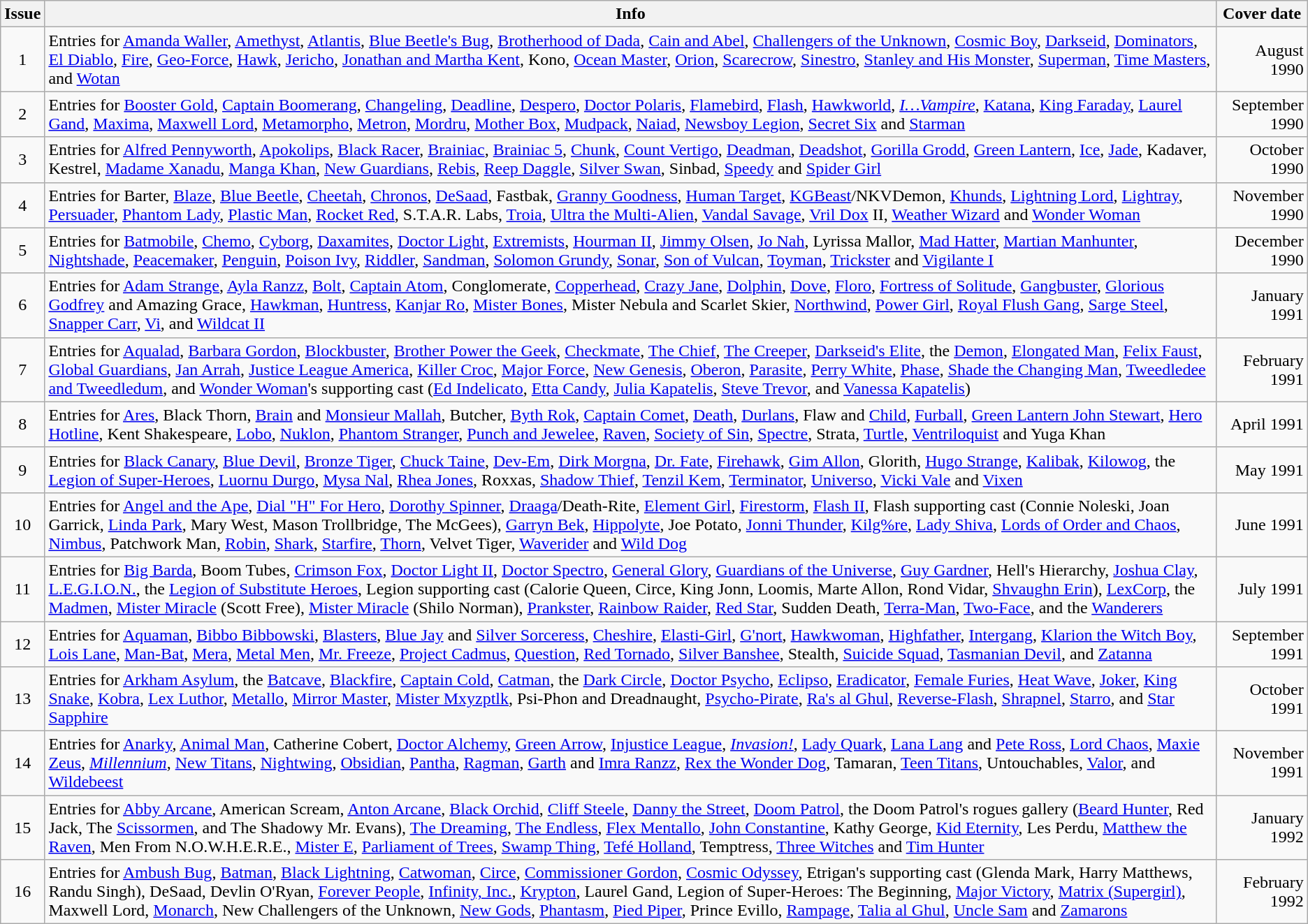<table class="wikitable">
<tr>
<th>Issue</th>
<th>Info</th>
<th>Cover date</th>
</tr>
<tr style="text-align:center;">
<td>1</td>
<td align="left">Entries for <a href='#'>Amanda Waller</a>, <a href='#'>Amethyst</a>, <a href='#'>Atlantis</a>, <a href='#'>Blue Beetle's Bug</a>, <a href='#'>Brotherhood of Dada</a>, <a href='#'>Cain and Abel</a>, <a href='#'>Challengers of the Unknown</a>, <a href='#'>Cosmic Boy</a>, <a href='#'>Darkseid</a>, <a href='#'>Dominators</a>, <a href='#'>El Diablo</a>, <a href='#'>Fire</a>, <a href='#'>Geo-Force</a>, <a href='#'>Hawk</a>, <a href='#'>Jericho</a>, <a href='#'>Jonathan and Martha Kent</a>, Kono, <a href='#'>Ocean Master</a>, <a href='#'>Orion</a>, <a href='#'>Scarecrow</a>, <a href='#'>Sinestro</a>, <a href='#'>Stanley and His Monster</a>, <a href='#'>Superman</a>, <a href='#'>Time Masters</a>, and <a href='#'>Wotan</a></td>
<td align="right">August 1990</td>
</tr>
<tr style="text-align:center;">
<td>2</td>
<td align="left">Entries for <a href='#'>Booster Gold</a>, <a href='#'>Captain Boomerang</a>, <a href='#'>Changeling</a>, <a href='#'>Deadline</a>, <a href='#'>Despero</a>, <a href='#'>Doctor Polaris</a>, <a href='#'>Flamebird</a>, <a href='#'>Flash</a>, <a href='#'>Hawkworld</a>, <em><a href='#'>I…Vampire</a></em>, <a href='#'>Katana</a>, <a href='#'>King Faraday</a>, <a href='#'>Laurel Gand</a>, <a href='#'>Maxima</a>, <a href='#'>Maxwell Lord</a>, <a href='#'>Metamorpho</a>, <a href='#'>Metron</a>, <a href='#'>Mordru</a>, <a href='#'>Mother Box</a>, <a href='#'>Mudpack</a>, <a href='#'>Naiad</a>, <a href='#'>Newsboy Legion</a>, <a href='#'>Secret Six</a> and <a href='#'>Starman</a></td>
<td align="right">September 1990</td>
</tr>
<tr style="text-align:center;">
<td>3</td>
<td align="left">Entries for <a href='#'>Alfred Pennyworth</a>, <a href='#'>Apokolips</a>, <a href='#'>Black Racer</a>, <a href='#'>Brainiac</a>, <a href='#'>Brainiac 5</a>, <a href='#'>Chunk</a>, <a href='#'>Count Vertigo</a>, <a href='#'>Deadman</a>, <a href='#'>Deadshot</a>, <a href='#'>Gorilla Grodd</a>, <a href='#'>Green Lantern</a>, <a href='#'>Ice</a>, <a href='#'>Jade</a>, Kadaver, Kestrel, <a href='#'>Madame Xanadu</a>, <a href='#'>Manga Khan</a>, <a href='#'>New Guardians</a>, <a href='#'>Rebis</a>, <a href='#'>Reep Daggle</a>, <a href='#'>Silver Swan</a>, Sinbad, <a href='#'>Speedy</a> and <a href='#'>Spider Girl</a></td>
<td align="right">October 1990</td>
</tr>
<tr style="text-align:center;">
<td>4</td>
<td align="left">Entries for Barter, <a href='#'>Blaze</a>, <a href='#'>Blue Beetle</a>, <a href='#'>Cheetah</a>, <a href='#'>Chronos</a>, <a href='#'>DeSaad</a>, Fastbak, <a href='#'>Granny Goodness</a>, <a href='#'>Human Target</a>, <a href='#'>KGBeast</a>/NKVDemon, <a href='#'>Khunds</a>, <a href='#'>Lightning Lord</a>, <a href='#'>Lightray</a>, <a href='#'>Persuader</a>, <a href='#'>Phantom Lady</a>, <a href='#'>Plastic Man</a>, <a href='#'>Rocket Red</a>, S.T.A.R. Labs, <a href='#'>Troia</a>, <a href='#'>Ultra the Multi-Alien</a>, <a href='#'>Vandal Savage</a>, <a href='#'>Vril Dox</a> II, <a href='#'>Weather Wizard</a> and <a href='#'>Wonder Woman</a></td>
<td align="right">November 1990</td>
</tr>
<tr style="text-align:center;">
<td>5</td>
<td align="left">Entries for <a href='#'>Batmobile</a>, <a href='#'>Chemo</a>, <a href='#'>Cyborg</a>, <a href='#'>Daxamites</a>, <a href='#'>Doctor Light</a>, <a href='#'>Extremists</a>, <a href='#'>Hourman II</a>, <a href='#'>Jimmy Olsen</a>, <a href='#'>Jo Nah</a>, Lyrissa Mallor, <a href='#'>Mad Hatter</a>, <a href='#'>Martian Manhunter</a>, <a href='#'>Nightshade</a>, <a href='#'>Peacemaker</a>, <a href='#'>Penguin</a>, <a href='#'>Poison Ivy</a>, <a href='#'>Riddler</a>, <a href='#'>Sandman</a>, <a href='#'>Solomon Grundy</a>, <a href='#'>Sonar</a>, <a href='#'>Son of Vulcan</a>, <a href='#'>Toyman</a>, <a href='#'>Trickster</a> and <a href='#'>Vigilante I</a></td>
<td align="right">December 1990</td>
</tr>
<tr style="text-align:center;">
<td>6</td>
<td align="left">Entries for <a href='#'>Adam Strange</a>, <a href='#'>Ayla Ranzz</a>, <a href='#'>Bolt</a>, <a href='#'>Captain Atom</a>, Conglomerate, <a href='#'>Copperhead</a>, <a href='#'>Crazy Jane</a>, <a href='#'>Dolphin</a>, <a href='#'>Dove</a>, <a href='#'>Floro</a>, <a href='#'>Fortress of Solitude</a>, <a href='#'>Gangbuster</a>, <a href='#'>Glorious Godfrey</a> and Amazing Grace, <a href='#'>Hawkman</a>, <a href='#'>Huntress</a>, <a href='#'>Kanjar Ro</a>, <a href='#'>Mister Bones</a>, Mister Nebula and Scarlet Skier, <a href='#'>Northwind</a>, <a href='#'>Power Girl</a>, <a href='#'>Royal Flush Gang</a>, <a href='#'>Sarge Steel</a>, <a href='#'>Snapper Carr</a>, <a href='#'>Vi</a>, and <a href='#'>Wildcat II</a></td>
<td align="right">January 1991</td>
</tr>
<tr style="text-align:center;">
<td>7</td>
<td align="left">Entries for <a href='#'>Aqualad</a>, <a href='#'>Barbara Gordon</a>, <a href='#'>Blockbuster</a>, <a href='#'>Brother Power the Geek</a>, <a href='#'>Checkmate</a>, <a href='#'>The Chief</a>, <a href='#'>The Creeper</a>, <a href='#'>Darkseid's Elite</a>, the <a href='#'>Demon</a>, <a href='#'>Elongated Man</a>, <a href='#'>Felix Faust</a>, <a href='#'>Global Guardians</a>, <a href='#'>Jan Arrah</a>, <a href='#'>Justice League America</a>, <a href='#'>Killer Croc</a>, <a href='#'>Major Force</a>, <a href='#'>New Genesis</a>, <a href='#'>Oberon</a>, <a href='#'>Parasite</a>, <a href='#'>Perry White</a>, <a href='#'>Phase</a>, <a href='#'>Shade the Changing Man</a>, <a href='#'>Tweedledee and Tweedledum</a>, and <a href='#'>Wonder Woman</a>'s supporting cast (<a href='#'>Ed Indelicato</a>, <a href='#'>Etta Candy</a>, <a href='#'>Julia Kapatelis</a>, <a href='#'>Steve Trevor</a>, and <a href='#'>Vanessa Kapatelis</a>)</td>
<td align="right">February 1991</td>
</tr>
<tr style="text-align:center;">
<td>8</td>
<td align="left">Entries for <a href='#'>Ares</a>, Black Thorn, <a href='#'>Brain</a> and <a href='#'>Monsieur Mallah</a>, Butcher, <a href='#'>Byth Rok</a>, <a href='#'>Captain Comet</a>, <a href='#'>Death</a>, <a href='#'>Durlans</a>, Flaw and <a href='#'>Child</a>, <a href='#'>Furball</a>, <a href='#'>Green Lantern John Stewart</a>, <a href='#'>Hero Hotline</a>, Kent Shakespeare, <a href='#'>Lobo</a>, <a href='#'>Nuklon</a>, <a href='#'>Phantom Stranger</a>, <a href='#'>Punch and Jewelee</a>, <a href='#'>Raven</a>, <a href='#'>Society of Sin</a>, <a href='#'>Spectre</a>, Strata, <a href='#'>Turtle</a>, <a href='#'>Ventriloquist</a> and Yuga Khan</td>
<td align="right">April 1991</td>
</tr>
<tr style="text-align:center;">
<td>9</td>
<td align="left">Entries for <a href='#'>Black Canary</a>, <a href='#'>Blue Devil</a>, <a href='#'>Bronze Tiger</a>, <a href='#'>Chuck Taine</a>, <a href='#'>Dev-Em</a>, <a href='#'>Dirk Morgna</a>, <a href='#'>Dr. Fate</a>, <a href='#'>Firehawk</a>, <a href='#'>Gim Allon</a>, Glorith, <a href='#'>Hugo Strange</a>, <a href='#'>Kalibak</a>, <a href='#'>Kilowog</a>, the <a href='#'>Legion of Super-Heroes</a>, <a href='#'>Luornu Durgo</a>, <a href='#'>Mysa Nal</a>, <a href='#'>Rhea Jones</a>, Roxxas, <a href='#'>Shadow Thief</a>, <a href='#'>Tenzil Kem</a>, <a href='#'>Terminator</a>, <a href='#'>Universo</a>, <a href='#'>Vicki Vale</a> and <a href='#'>Vixen</a></td>
<td align="right">May 1991</td>
</tr>
<tr style="text-align:center;">
<td>10</td>
<td align="left">Entries for <a href='#'>Angel and the Ape</a>, <a href='#'>Dial "H" For Hero</a>, <a href='#'>Dorothy Spinner</a>, <a href='#'>Draaga</a>/Death-Rite, <a href='#'>Element Girl</a>, <a href='#'>Firestorm</a>, <a href='#'>Flash II</a>, Flash supporting cast (Connie Noleski, Joan Garrick, <a href='#'>Linda Park</a>, Mary West, Mason Trollbridge, The McGees), <a href='#'>Garryn Bek</a>, <a href='#'>Hippolyte</a>, Joe Potato, <a href='#'>Jonni Thunder</a>, <a href='#'>Kilg%re</a>, <a href='#'>Lady Shiva</a>, <a href='#'>Lords of Order and Chaos</a>, <a href='#'>Nimbus</a>, Patchwork Man, <a href='#'>Robin</a>, <a href='#'>Shark</a>, <a href='#'>Starfire</a>, <a href='#'>Thorn</a>, Velvet Tiger, <a href='#'>Waverider</a> and <a href='#'>Wild Dog</a></td>
<td align="right">June 1991</td>
</tr>
<tr style="text-align:center;">
<td>11</td>
<td align="left">Entries for <a href='#'>Big Barda</a>, Boom Tubes, <a href='#'>Crimson Fox</a>, <a href='#'>Doctor Light II</a>, <a href='#'>Doctor Spectro</a>, <a href='#'>General Glory</a>, <a href='#'>Guardians of the Universe</a>, <a href='#'>Guy Gardner</a>, Hell's Hierarchy, <a href='#'>Joshua Clay</a>, <a href='#'>L.E.G.I.O.N.</a>, the <a href='#'>Legion of Substitute Heroes</a>, Legion supporting cast (Calorie Queen, Circe, King Jonn, Loomis, Marte Allon, Rond Vidar, <a href='#'>Shvaughn Erin</a>), <a href='#'>LexCorp</a>, the <a href='#'>Madmen</a>, <a href='#'>Mister Miracle</a> (Scott Free), <a href='#'>Mister Miracle</a> (Shilo Norman), <a href='#'>Prankster</a>, <a href='#'>Rainbow Raider</a>, <a href='#'>Red Star</a>, Sudden Death, <a href='#'>Terra-Man</a>, <a href='#'>Two-Face</a>, and the <a href='#'>Wanderers</a></td>
<td align="right">July 1991</td>
</tr>
<tr style="text-align:center;">
<td>12</td>
<td align="left">Entries for <a href='#'>Aquaman</a>, <a href='#'>Bibbo Bibbowski</a>, <a href='#'>Blasters</a>, <a href='#'>Blue Jay</a> and <a href='#'>Silver Sorceress</a>, <a href='#'>Cheshire</a>, <a href='#'>Elasti-Girl</a>, <a href='#'>G'nort</a>, <a href='#'>Hawkwoman</a>, <a href='#'>Highfather</a>, <a href='#'>Intergang</a>, <a href='#'>Klarion the Witch Boy</a>, <a href='#'>Lois Lane</a>, <a href='#'>Man-Bat</a>, <a href='#'>Mera</a>, <a href='#'>Metal Men</a>, <a href='#'>Mr. Freeze</a>, <a href='#'>Project Cadmus</a>, <a href='#'>Question</a>, <a href='#'>Red Tornado</a>, <a href='#'>Silver Banshee</a>, Stealth, <a href='#'>Suicide Squad</a>, <a href='#'>Tasmanian Devil</a>, and <a href='#'>Zatanna</a></td>
<td align="right">September 1991</td>
</tr>
<tr style="text-align:center;">
<td>13</td>
<td align="left">Entries for <a href='#'>Arkham Asylum</a>, the <a href='#'>Batcave</a>, <a href='#'>Blackfire</a>, <a href='#'>Captain Cold</a>, <a href='#'>Catman</a>, the <a href='#'>Dark Circle</a>, <a href='#'>Doctor Psycho</a>, <a href='#'>Eclipso</a>, <a href='#'>Eradicator</a>, <a href='#'>Female Furies</a>, <a href='#'>Heat Wave</a>, <a href='#'>Joker</a>, <a href='#'>King Snake</a>, <a href='#'>Kobra</a>, <a href='#'>Lex Luthor</a>, <a href='#'>Metallo</a>, <a href='#'>Mirror Master</a>, <a href='#'>Mister Mxyzptlk</a>, Psi-Phon and Dreadnaught, <a href='#'>Psycho-Pirate</a>, <a href='#'>Ra's al Ghul</a>, <a href='#'>Reverse-Flash</a>, <a href='#'>Shrapnel</a>, <a href='#'>Starro</a>, and <a href='#'>Star Sapphire</a></td>
<td align="right">October 1991</td>
</tr>
<tr style="text-align:center;">
<td>14</td>
<td align="left">Entries for <a href='#'>Anarky</a>, <a href='#'>Animal Man</a>, Catherine Cobert, <a href='#'>Doctor Alchemy</a>, <a href='#'>Green Arrow</a>, <a href='#'>Injustice League</a>, <em><a href='#'>Invasion!</a></em>, <a href='#'>Lady Quark</a>, <a href='#'>Lana Lang</a> and <a href='#'>Pete Ross</a>, <a href='#'>Lord Chaos</a>, <a href='#'>Maxie Zeus</a>, <em><a href='#'>Millennium</a></em>, <a href='#'>New Titans</a>, <a href='#'>Nightwing</a>, <a href='#'>Obsidian</a>, <a href='#'>Pantha</a>, <a href='#'>Ragman</a>, <a href='#'>Garth</a> and <a href='#'>Imra Ranzz</a>, <a href='#'>Rex the Wonder Dog</a>, Tamaran, <a href='#'>Teen Titans</a>, Untouchables, <a href='#'>Valor</a>, and <a href='#'>Wildebeest</a></td>
<td align="right">November 1991</td>
</tr>
<tr style="text-align:center;">
<td>15</td>
<td align="left">Entries for <a href='#'>Abby Arcane</a>, American Scream, <a href='#'>Anton Arcane</a>, <a href='#'>Black Orchid</a>, <a href='#'>Cliff Steele</a>, <a href='#'>Danny the Street</a>, <a href='#'>Doom Patrol</a>, the Doom Patrol's rogues gallery (<a href='#'>Beard Hunter</a>, Red Jack, The <a href='#'>Scissormen</a>, and The Shadowy Mr. Evans), <a href='#'>The Dreaming</a>, <a href='#'>The Endless</a>, <a href='#'>Flex Mentallo</a>, <a href='#'>John Constantine</a>, Kathy George, <a href='#'>Kid Eternity</a>, Les Perdu, <a href='#'>Matthew the Raven</a>, Men From N.O.W.H.E.R.E., <a href='#'>Mister E</a>, <a href='#'>Parliament of Trees</a>, <a href='#'>Swamp Thing</a>, <a href='#'>Tefé Holland</a>, Temptress, <a href='#'>Three Witches</a> and <a href='#'>Tim Hunter</a></td>
<td align="right">January 1992</td>
</tr>
<tr style="text-align:center;">
<td>16</td>
<td align="left">Entries for <a href='#'>Ambush Bug</a>, <a href='#'>Batman</a>, <a href='#'>Black Lightning</a>, <a href='#'>Catwoman</a>, <a href='#'>Circe</a>, <a href='#'>Commissioner Gordon</a>, <a href='#'>Cosmic Odyssey</a>, Etrigan's supporting cast (Glenda Mark, Harry Matthews, Randu Singh), DeSaad, Devlin O'Ryan, <a href='#'>Forever People</a>, <a href='#'>Infinity, Inc.</a>, <a href='#'>Krypton</a>, Laurel Gand, Legion of Super-Heroes: The Beginning, <a href='#'>Major Victory</a>, <a href='#'>Matrix (Supergirl)</a>, Maxwell Lord, <a href='#'>Monarch</a>, New Challengers of the Unknown, <a href='#'>New Gods</a>, <a href='#'>Phantasm</a>, <a href='#'>Pied Piper</a>, Prince Evillo, <a href='#'>Rampage</a>, <a href='#'>Talia al Ghul</a>, <a href='#'>Uncle Sam</a> and <a href='#'>Zamarons</a></td>
<td align="right">February 1992</td>
</tr>
</table>
